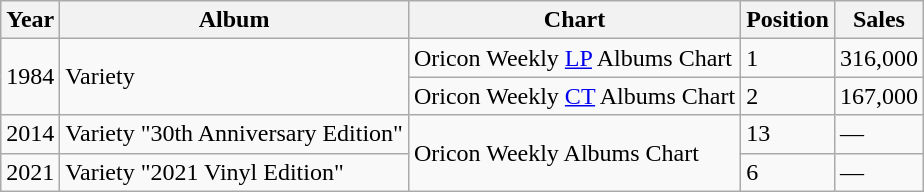<table class="wikitable">
<tr>
<th>Year</th>
<th>Album</th>
<th>Chart</th>
<th>Position</th>
<th>Sales</th>
</tr>
<tr>
<td rowspan="2">1984</td>
<td rowspan="2">Variety</td>
<td>Oricon Weekly <a href='#'>LP</a> Albums Chart</td>
<td>1</td>
<td>316,000</td>
</tr>
<tr>
<td>Oricon Weekly <a href='#'>CT</a> Albums Chart</td>
<td>2</td>
<td>167,000</td>
</tr>
<tr>
<td>2014</td>
<td>Variety "30th Anniversary Edition"</td>
<td rowspan="2">Oricon Weekly Albums Chart</td>
<td>13</td>
<td>—</td>
</tr>
<tr>
<td>2021</td>
<td>Variety "2021 Vinyl Edition"</td>
<td>6</td>
<td>—</td>
</tr>
</table>
